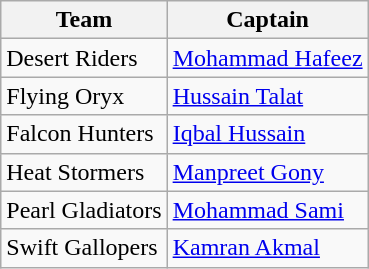<table class="wikitable">
<tr>
<th>Team</th>
<th>Captain</th>
</tr>
<tr>
<td>Desert Riders</td>
<td><a href='#'>Mohammad Hafeez</a></td>
</tr>
<tr>
<td>Flying Oryx</td>
<td><a href='#'>Hussain Talat</a></td>
</tr>
<tr>
<td>Falcon Hunters</td>
<td><a href='#'>Iqbal Hussain</a></td>
</tr>
<tr>
<td>Heat Stormers</td>
<td><a href='#'>Manpreet Gony</a></td>
</tr>
<tr>
<td>Pearl Gladiators</td>
<td><a href='#'>Mohammad Sami</a></td>
</tr>
<tr>
<td>Swift Gallopers</td>
<td><a href='#'>Kamran Akmal</a></td>
</tr>
</table>
